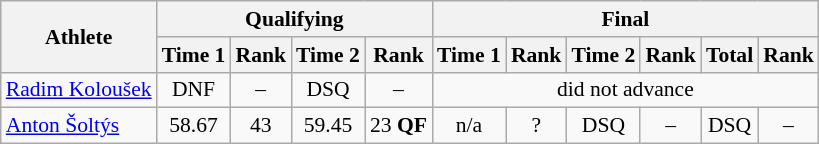<table class="wikitable" style="font-size:90%">
<tr>
<th rowspan="2">Athlete</th>
<th colspan="4">Qualifying</th>
<th colspan="6">Final</th>
</tr>
<tr>
<th>Time 1</th>
<th>Rank</th>
<th>Time 2</th>
<th>Rank</th>
<th>Time 1</th>
<th>Rank</th>
<th>Time 2</th>
<th>Rank</th>
<th>Total</th>
<th>Rank</th>
</tr>
<tr>
<td><a href='#'>Radim Koloušek</a></td>
<td align="center">DNF</td>
<td align="center">–</td>
<td align="center">DSQ</td>
<td align="center">–</td>
<td align="center" colspan="6">did not advance</td>
</tr>
<tr>
<td><a href='#'>Anton Šoltýs</a></td>
<td align="center">58.67</td>
<td align="center">43</td>
<td align="center">59.45</td>
<td align="center">23 <strong>QF</strong></td>
<td align="center">n/a</td>
<td align="center">?</td>
<td align="center">DSQ</td>
<td align="center">–</td>
<td align="center">DSQ</td>
<td align="center">–</td>
</tr>
</table>
